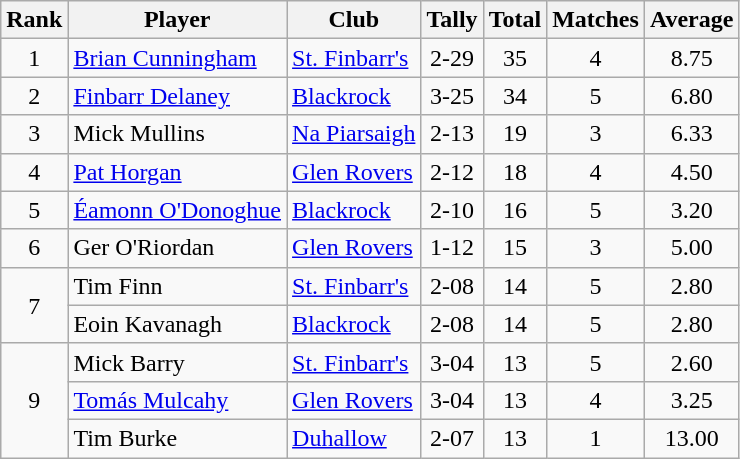<table class="wikitable">
<tr>
<th>Rank</th>
<th>Player</th>
<th>Club</th>
<th>Tally</th>
<th>Total</th>
<th>Matches</th>
<th>Average</th>
</tr>
<tr>
<td rowspan=1 align=center>1</td>
<td><a href='#'>Brian Cunningham</a></td>
<td><a href='#'>St. Finbarr's</a></td>
<td align=center>2-29</td>
<td align=center>35</td>
<td align=center>4</td>
<td align=center>8.75</td>
</tr>
<tr>
<td rowspan=1 align=center>2</td>
<td><a href='#'>Finbarr Delaney</a></td>
<td><a href='#'>Blackrock</a></td>
<td align=center>3-25</td>
<td align=center>34</td>
<td align=center>5</td>
<td align=center>6.80</td>
</tr>
<tr>
<td rowspan=1 align=center>3</td>
<td>Mick Mullins</td>
<td><a href='#'>Na Piarsaigh</a></td>
<td align=center>2-13</td>
<td align=center>19</td>
<td align=center>3</td>
<td align=center>6.33</td>
</tr>
<tr>
<td rowspan=1 align=center>4</td>
<td><a href='#'>Pat Horgan</a></td>
<td><a href='#'>Glen Rovers</a></td>
<td align=center>2-12</td>
<td align=center>18</td>
<td align=center>4</td>
<td align=center>4.50</td>
</tr>
<tr>
<td rowspan=1 align=center>5</td>
<td><a href='#'>Éamonn O'Donoghue</a></td>
<td><a href='#'>Blackrock</a></td>
<td align=center>2-10</td>
<td align=center>16</td>
<td align=center>5</td>
<td align=center>3.20</td>
</tr>
<tr>
<td rowspan=1 align=center>6</td>
<td>Ger O'Riordan</td>
<td><a href='#'>Glen Rovers</a></td>
<td align=center>1-12</td>
<td align=center>15</td>
<td align=center>3</td>
<td align=center>5.00</td>
</tr>
<tr>
<td rowspan=2 align=center>7</td>
<td>Tim Finn</td>
<td><a href='#'>St. Finbarr's</a></td>
<td align=center>2-08</td>
<td align=center>14</td>
<td align=center>5</td>
<td align=center>2.80</td>
</tr>
<tr>
<td>Eoin Kavanagh</td>
<td><a href='#'>Blackrock</a></td>
<td align=center>2-08</td>
<td align=center>14</td>
<td align=center>5</td>
<td align=center>2.80</td>
</tr>
<tr>
<td rowspan=3 align=center>9</td>
<td>Mick Barry</td>
<td><a href='#'>St. Finbarr's</a></td>
<td align=center>3-04</td>
<td align=center>13</td>
<td align=center>5</td>
<td align=center>2.60</td>
</tr>
<tr>
<td><a href='#'>Tomás Mulcahy</a></td>
<td><a href='#'>Glen Rovers</a></td>
<td align=center>3-04</td>
<td align=center>13</td>
<td align=center>4</td>
<td align=center>3.25</td>
</tr>
<tr>
<td>Tim Burke</td>
<td><a href='#'>Duhallow</a></td>
<td align=center>2-07</td>
<td align=center>13</td>
<td align=center>1</td>
<td align=center>13.00</td>
</tr>
</table>
